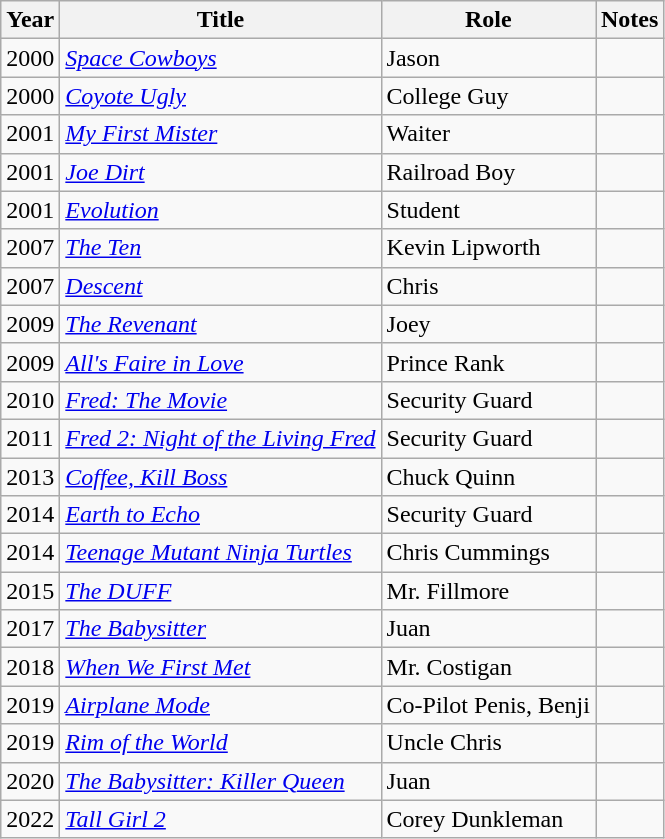<table class="wikitable sortable">
<tr>
<th>Year</th>
<th>Title</th>
<th>Role</th>
<th class="unsortable">Notes</th>
</tr>
<tr>
<td>2000</td>
<td><em><a href='#'>Space Cowboys</a></em></td>
<td>Jason</td>
<td></td>
</tr>
<tr>
<td>2000</td>
<td><em><a href='#'>Coyote Ugly</a></em></td>
<td>College Guy</td>
<td></td>
</tr>
<tr>
<td>2001</td>
<td><em><a href='#'>My First Mister</a></em></td>
<td>Waiter</td>
<td></td>
</tr>
<tr>
<td>2001</td>
<td><em><a href='#'>Joe Dirt</a></em></td>
<td>Railroad Boy</td>
<td></td>
</tr>
<tr>
<td>2001</td>
<td><em><a href='#'>Evolution</a></em></td>
<td>Student</td>
<td></td>
</tr>
<tr>
<td>2007</td>
<td><em><a href='#'>The Ten</a></em></td>
<td>Kevin Lipworth</td>
<td></td>
</tr>
<tr>
<td>2007</td>
<td><em><a href='#'>Descent</a></em></td>
<td>Chris</td>
<td></td>
</tr>
<tr>
<td>2009</td>
<td><em><a href='#'>The Revenant</a></em></td>
<td>Joey</td>
<td></td>
</tr>
<tr>
<td>2009</td>
<td><em><a href='#'>All's Faire in Love</a></em></td>
<td>Prince Rank</td>
<td></td>
</tr>
<tr>
<td>2010</td>
<td><em><a href='#'>Fred: The Movie</a></em></td>
<td>Security Guard</td>
<td></td>
</tr>
<tr>
<td>2011</td>
<td><em><a href='#'>Fred 2: Night of the Living Fred</a></em></td>
<td>Security Guard</td>
<td></td>
</tr>
<tr>
<td>2013</td>
<td><em><a href='#'>Coffee, Kill Boss</a></em></td>
<td>Chuck Quinn</td>
<td></td>
</tr>
<tr>
<td>2014</td>
<td><em><a href='#'>Earth to Echo</a></em></td>
<td>Security Guard</td>
<td></td>
</tr>
<tr>
<td>2014</td>
<td><em><a href='#'>Teenage Mutant Ninja Turtles</a></em></td>
<td>Chris Cummings</td>
<td></td>
</tr>
<tr>
<td>2015</td>
<td><em><a href='#'>The DUFF</a></em></td>
<td>Mr. Fillmore</td>
<td></td>
</tr>
<tr>
<td>2017</td>
<td><em><a href='#'>The Babysitter</a></em></td>
<td>Juan</td>
<td></td>
</tr>
<tr>
<td>2018</td>
<td><em><a href='#'>When We First Met</a></em></td>
<td>Mr. Costigan</td>
<td></td>
</tr>
<tr>
<td>2019</td>
<td><em><a href='#'>Airplane Mode</a></em></td>
<td>Co-Pilot Penis, Benji</td>
<td></td>
</tr>
<tr>
<td>2019</td>
<td><em><a href='#'>Rim of the World</a></em></td>
<td>Uncle Chris</td>
<td></td>
</tr>
<tr>
<td>2020</td>
<td><em><a href='#'>The Babysitter: Killer Queen</a></em></td>
<td>Juan</td>
<td></td>
</tr>
<tr>
<td>2022</td>
<td><em><a href='#'>Tall Girl 2</a></em></td>
<td>Corey Dunkleman</td>
<td></td>
</tr>
</table>
